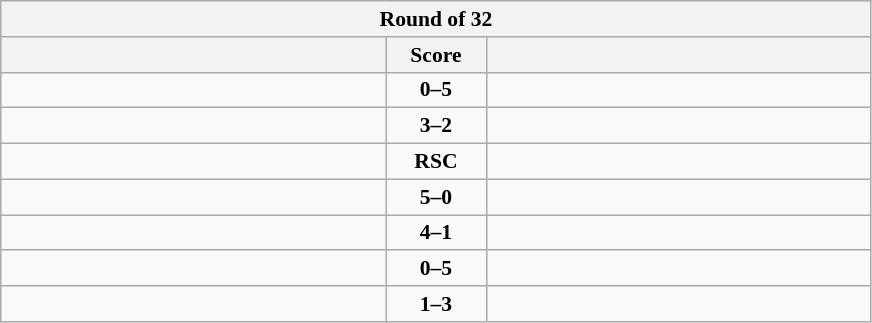<table class="wikitable" style="text-align: center; font-size:90% ">
<tr>
<th colspan=3>Round of 32</th>
</tr>
<tr>
<th width="250"></th>
<th width="60">Score</th>
<th width="250"></th>
</tr>
<tr>
<td align=left></td>
<td><strong>0–5</strong></td>
<td align=left><strong></strong></td>
</tr>
<tr>
<td align=left><strong></strong></td>
<td><strong>3–2</strong></td>
<td align=left></td>
</tr>
<tr>
<td align=left></td>
<td><strong>RSC</strong></td>
<td align=left><strong></strong></td>
</tr>
<tr>
<td align=left><strong></strong></td>
<td><strong>5–0</strong></td>
<td align=left></td>
</tr>
<tr>
<td align=left><strong></strong></td>
<td><strong>4–1</strong></td>
<td align=left></td>
</tr>
<tr>
<td align=left></td>
<td><strong>0–5</strong></td>
<td align=left><strong></strong></td>
</tr>
<tr>
<td align=left></td>
<td><strong>1–3</strong></td>
<td align=left><strong></strong></td>
</tr>
</table>
